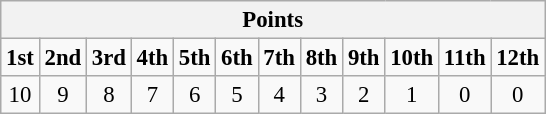<table class="wikitable" style="font-size:95%; text-align:center">
<tr>
<th colspan="19">Points</th>
</tr>
<tr>
<td><strong>1st</strong></td>
<td><strong>2nd</strong></td>
<td><strong>3rd</strong></td>
<td><strong>4th</strong></td>
<td><strong>5th</strong></td>
<td><strong>6th</strong></td>
<td><strong>7th</strong></td>
<td><strong>8th</strong></td>
<td><strong>9th</strong></td>
<td><strong>10th</strong></td>
<td><strong>11th</strong></td>
<td><strong>12th</strong></td>
</tr>
<tr>
<td>10</td>
<td>9</td>
<td>8</td>
<td>7</td>
<td>6</td>
<td>5</td>
<td>4</td>
<td>3</td>
<td>2</td>
<td>1</td>
<td>0</td>
<td>0</td>
</tr>
</table>
